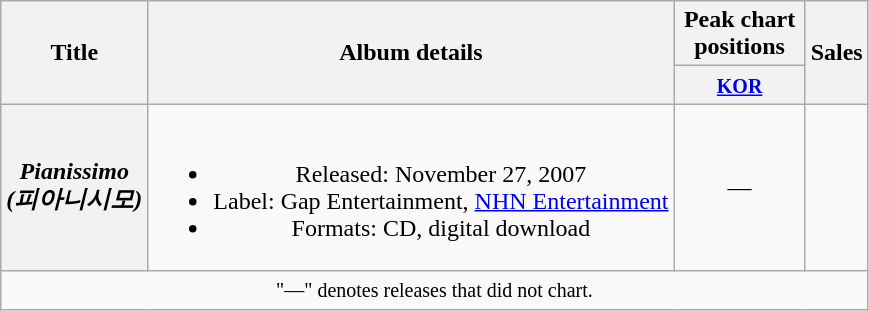<table class="wikitable plainrowheaders" style="text-align:center;">
<tr>
<th scope="col" rowspan="2">Title</th>
<th scope="col" rowspan="2">Album details</th>
<th scope="col" colspan="1" style="width:5em;">Peak chart positions</th>
<th scope="col" rowspan="2">Sales</th>
</tr>
<tr>
<th><small><a href='#'>KOR</a></small><br></th>
</tr>
<tr>
<th scope="row"><em>Pianissimo<br>(피아니시모)</em></th>
<td><br><ul><li>Released: November 27, 2007</li><li>Label: Gap Entertainment, <a href='#'>NHN Entertainment</a></li><li>Formats: CD, digital download</li></ul></td>
<td>—</td>
<td></td>
</tr>
<tr>
<td colspan="4" align="center"><small>"—" denotes releases that did not chart.</small></td>
</tr>
</table>
